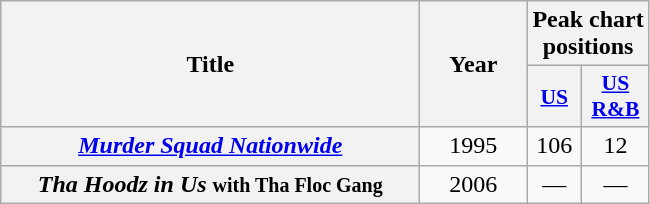<table class="wikitable plainrowheaders" style="text-align:center;">
<tr>
<th rowspan="2" style="width:17em;">Title</th>
<th rowspan="2" style="width:4em;">Year</th>
<th colspan="2">Peak chart<br>positions</th>
</tr>
<tr>
<th scope="col" style=font-size:90%;"><a href='#'>US</a></th>
<th scope="col" style=font-size:90%;"><a href='#'>US<br>R&B</a></th>
</tr>
<tr>
<th scope="row"><em><a href='#'>Murder Squad Nationwide</a></em></th>
<td>1995</td>
<td style="text-align:center;">106</td>
<td style="text-align:center;">12</td>
</tr>
<tr>
<th scope="row"><em>Tha Hoodz in Us</em> <small>with Tha Floc Gang</small></th>
<td>2006</td>
<td style="text-align:center;">—</td>
<td style="text-align:center;">—</td>
</tr>
</table>
